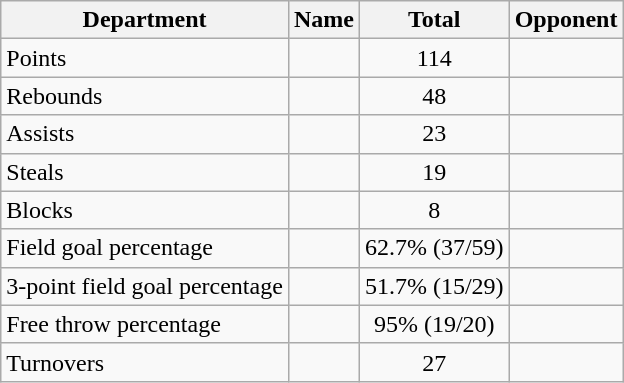<table class=wikitable>
<tr>
<th>Department</th>
<th>Name</th>
<th>Total</th>
<th>Opponent</th>
</tr>
<tr>
<td>Points</td>
<td></td>
<td align=center>114</td>
<td></td>
</tr>
<tr>
<td>Rebounds</td>
<td></td>
<td align=center>48</td>
<td></td>
</tr>
<tr>
<td>Assists</td>
<td></td>
<td align=center>23</td>
<td></td>
</tr>
<tr>
<td>Steals</td>
<td></td>
<td align=center>19</td>
<td></td>
</tr>
<tr>
<td>Blocks</td>
<td></td>
<td align=center>8</td>
<td></td>
</tr>
<tr>
<td>Field goal percentage</td>
<td></td>
<td align=center>62.7% (37/59)</td>
<td></td>
</tr>
<tr>
<td>3-point field goal percentage</td>
<td></td>
<td align=center>51.7% (15/29)</td>
<td></td>
</tr>
<tr>
<td>Free throw percentage</td>
<td></td>
<td align=center>95% (19/20)</td>
<td></td>
</tr>
<tr>
<td>Turnovers</td>
<td><br></td>
<td align=center>27</td>
<td><br></td>
</tr>
</table>
